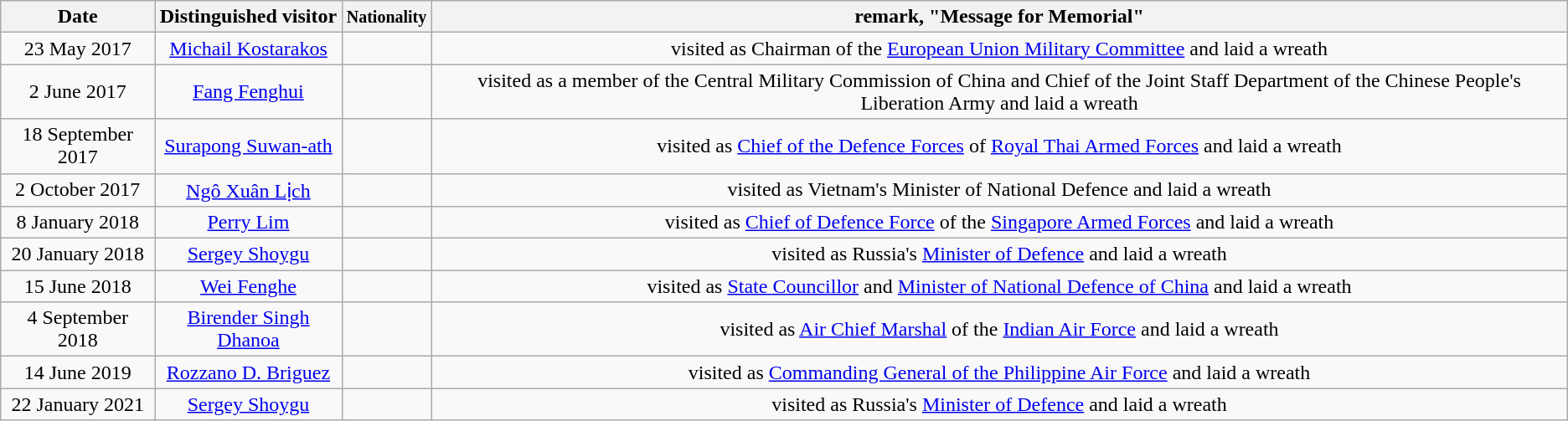<table class="wikitable sortable" style="text-align:center" border="1">
<tr>
<th>Date</th>
<th>Distinguished visitor</th>
<th><small>Nationality</small></th>
<th>remark, "Message for Memorial"</th>
</tr>
<tr>
<td>23 May 2017</td>
<td><a href='#'>Michail Kostarakos</a></td>
<td></td>
<td>visited as Chairman of the <a href='#'>European Union Military Committee</a> and laid a wreath</td>
</tr>
<tr>
<td>2 June 2017</td>
<td><a href='#'>Fang Fenghui</a></td>
<td></td>
<td>visited as a member of the Central Military Commission of China and Chief of the Joint Staff Department of the Chinese People's Liberation Army and laid a wreath</td>
</tr>
<tr>
<td>18 September 2017</td>
<td><a href='#'>Surapong Suwan-ath</a></td>
<td></td>
<td>visited as <a href='#'>Chief of the Defence Forces</a> of <a href='#'>Royal Thai Armed Forces</a> and laid a wreath</td>
</tr>
<tr>
<td>2 October 2017</td>
<td><a href='#'>Ngô Xuân Lịch</a></td>
<td></td>
<td>visited as Vietnam's Minister of National Defence and laid a wreath</td>
</tr>
<tr>
<td>8 January 2018</td>
<td><a href='#'>Perry Lim</a></td>
<td></td>
<td>visited as <a href='#'>Chief of Defence Force</a> of the <a href='#'>Singapore Armed Forces</a> and laid a wreath</td>
</tr>
<tr>
<td>20 January 2018</td>
<td><a href='#'>Sergey Shoygu</a></td>
<td></td>
<td>visited as Russia's <a href='#'>Minister of Defence</a> and laid a wreath</td>
</tr>
<tr>
<td>15 June 2018</td>
<td><a href='#'>Wei Fenghe</a></td>
<td></td>
<td>visited as <a href='#'>State Councillor</a> and <a href='#'>Minister of National Defence of China</a> and laid a wreath</td>
</tr>
<tr>
<td>4 September 2018</td>
<td><a href='#'>Birender Singh Dhanoa</a></td>
<td></td>
<td>visited as <a href='#'>Air Chief Marshal</a> of the <a href='#'>Indian Air Force</a> and laid a wreath</td>
</tr>
<tr>
<td>14 June 2019</td>
<td><a href='#'>Rozzano D. Briguez</a></td>
<td></td>
<td>visited as <a href='#'>Commanding General of the Philippine Air Force</a> and laid a wreath</td>
</tr>
<tr>
<td>22 January 2021</td>
<td><a href='#'>Sergey Shoygu</a></td>
<td></td>
<td>visited as Russia's <a href='#'>Minister of Defence</a> and laid a wreath</td>
</tr>
</table>
